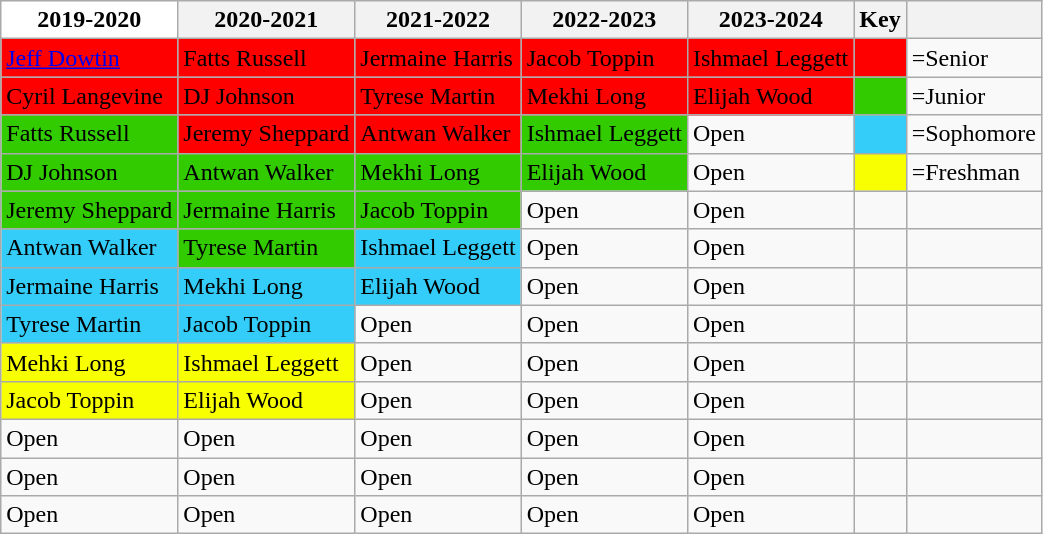<table class="wikitable">
<tr>
<th style="background-color:#ffffff;">2019-2020</th>
<th>2020-2021</th>
<th>2021-2022</th>
<th>2022-2023</th>
<th>2023-2024</th>
<th>Key</th>
<th></th>
</tr>
<tr>
<td style="background-color:#ff0000;"><a href='#'>Jeff Dowtin</a></td>
<td style="background-color:#ff0000;">Fatts Russell</td>
<td style="background-color:#ff0000;">Jermaine Harris</td>
<td style="background-color:#ff0000;">Jacob Toppin</td>
<td style="background-color:#ff0000;">Ishmael Leggett</td>
<td style="background-color:#ff0000;"></td>
<td>=Senior</td>
</tr>
<tr>
<td style="background-color:#ff0000;">Cyril Langevine</td>
<td style="background-color:#ff0000;">DJ Johnson</td>
<td style="background-color:#ff0000;">Tyrese Martin</td>
<td style="background-color:#ff0000;">Mekhi Long</td>
<td style="background-color:#ff0000;">Elijah Wood</td>
<td style="background-color:#32cb00;"></td>
<td>=Junior</td>
</tr>
<tr>
<td style="background-color:#32cb00;">Fatts Russell</td>
<td style="background-color:#ff0000;">Jeremy Sheppard</td>
<td style="background-color:#ff0000;">Antwan Walker</td>
<td style="background-color:#32cb00;">Ishmael Leggett</td>
<td>Open</td>
<td style="background-color:#34cdf9;"></td>
<td>=Sophomore</td>
</tr>
<tr>
<td style="background-color:#32cb00;">DJ Johnson</td>
<td style="background-color:#32cb00;">Antwan Walker</td>
<td style="background-color:#32cb00;">Mekhi Long</td>
<td style="background-color:#32cb00;">Elijah Wood</td>
<td>Open</td>
<td style="background-color:#f8ff00;"></td>
<td>=Freshman</td>
</tr>
<tr>
<td style="background-color:#32cb00;">Jeremy Sheppard</td>
<td style="background-color:#32cb00;">Jermaine Harris</td>
<td style="background-color:#32cb00;">Jacob Toppin</td>
<td>Open</td>
<td>Open</td>
<td></td>
<td></td>
</tr>
<tr>
<td style="background-color:#34cdf9;">Antwan Walker</td>
<td style="background-color:#32cb00;">Tyrese Martin</td>
<td style="background-color:#34cdf9;">Ishmael Leggett</td>
<td>Open</td>
<td>Open</td>
<td></td>
<td></td>
</tr>
<tr>
<td style="background-color:#34cdf9;">Jermaine Harris</td>
<td style="background-color:#34cdf9;">Mekhi Long</td>
<td style="background-color:#34cdf9;">Elijah Wood</td>
<td>Open</td>
<td>Open</td>
<td></td>
<td></td>
</tr>
<tr>
<td style="background-color:#34cdf9;">Tyrese Martin</td>
<td style="background-color:#34cdf9;">Jacob Toppin</td>
<td>Open</td>
<td>Open</td>
<td>Open</td>
<td></td>
<td></td>
</tr>
<tr>
<td style="background-color:#f8ff00;">Mehki Long</td>
<td style="background-color:#f8ff00;">Ishmael Leggett</td>
<td>Open</td>
<td>Open</td>
<td>Open</td>
<td></td>
<td></td>
</tr>
<tr>
<td style="background-color:#f8ff00;">Jacob Toppin</td>
<td style="background-color:#f8ff00;">Elijah Wood</td>
<td>Open</td>
<td>Open</td>
<td>Open</td>
<td></td>
<td></td>
</tr>
<tr>
<td>Open</td>
<td>Open</td>
<td>Open</td>
<td>Open</td>
<td>Open</td>
<td></td>
<td></td>
</tr>
<tr>
<td>Open</td>
<td>Open</td>
<td>Open</td>
<td>Open</td>
<td>Open</td>
<td></td>
<td></td>
</tr>
<tr>
<td>Open</td>
<td>Open</td>
<td>Open</td>
<td>Open</td>
<td>Open</td>
<td></td>
<td></td>
</tr>
</table>
